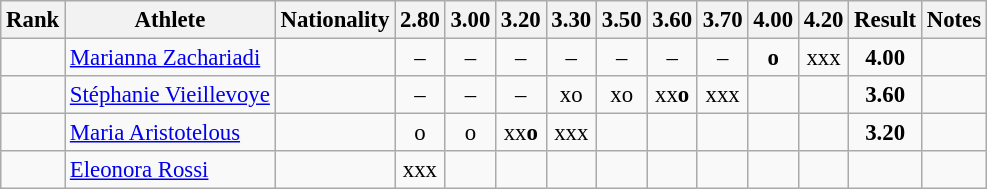<table class="wikitable sortable" style="text-align:center; font-size:95%">
<tr>
<th>Rank</th>
<th>Athlete</th>
<th>Nationality</th>
<th>2.80</th>
<th>3.00</th>
<th>3.20</th>
<th>3.30</th>
<th>3.50</th>
<th>3.60</th>
<th>3.70</th>
<th>4.00</th>
<th>4.20</th>
<th>Result</th>
<th>Notes</th>
</tr>
<tr>
<td></td>
<td align="left"><a href='#'>Marianna Zachariadi</a></td>
<td align=left></td>
<td>–</td>
<td>–</td>
<td>–</td>
<td>–</td>
<td>–</td>
<td>–</td>
<td>–</td>
<td><strong>o</strong></td>
<td>xxx</td>
<td><strong>4.00</strong></td>
<td></td>
</tr>
<tr>
<td></td>
<td align="left"><a href='#'>Stéphanie Vieillevoye</a></td>
<td align=left></td>
<td>–</td>
<td>–</td>
<td>–</td>
<td>xo</td>
<td>xo</td>
<td>xx<strong>o</strong></td>
<td>xxx</td>
<td></td>
<td></td>
<td><strong>3.60</strong></td>
<td></td>
</tr>
<tr>
<td></td>
<td align="left"><a href='#'>Maria Aristotelous</a></td>
<td align=left></td>
<td>o</td>
<td>o</td>
<td>xx<strong>o</strong></td>
<td>xxx</td>
<td></td>
<td></td>
<td></td>
<td></td>
<td></td>
<td><strong>3.20</strong></td>
<td></td>
</tr>
<tr>
<td></td>
<td align="left"><a href='#'>Eleonora Rossi</a></td>
<td align=left></td>
<td>xxx</td>
<td></td>
<td></td>
<td></td>
<td></td>
<td></td>
<td></td>
<td></td>
<td></td>
<td><strong></strong></td>
<td></td>
</tr>
</table>
